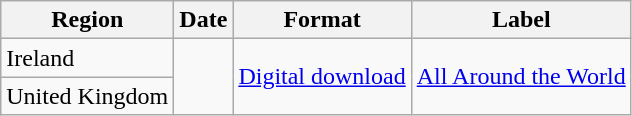<table class="wikitable">
<tr>
<th>Region</th>
<th>Date</th>
<th>Format</th>
<th>Label</th>
</tr>
<tr>
<td>Ireland</td>
<td rowspan="2"></td>
<td rowspan="2"><a href='#'>Digital download</a></td>
<td rowspan="2"><a href='#'>All Around the World</a></td>
</tr>
<tr>
<td>United Kingdom</td>
</tr>
</table>
